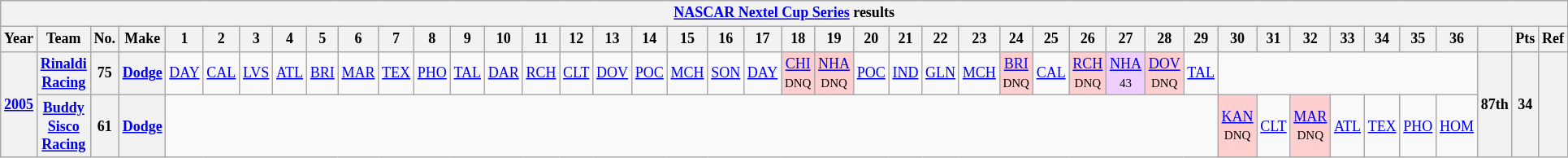<table class="wikitable" style="text-align:center; font-size:75%">
<tr>
<th colspan=45><a href='#'>NASCAR Nextel Cup Series</a> results</th>
</tr>
<tr>
<th>Year</th>
<th>Team</th>
<th>No.</th>
<th>Make</th>
<th>1</th>
<th>2</th>
<th>3</th>
<th>4</th>
<th>5</th>
<th>6</th>
<th>7</th>
<th>8</th>
<th>9</th>
<th>10</th>
<th>11</th>
<th>12</th>
<th>13</th>
<th>14</th>
<th>15</th>
<th>16</th>
<th>17</th>
<th>18</th>
<th>19</th>
<th>20</th>
<th>21</th>
<th>22</th>
<th>23</th>
<th>24</th>
<th>25</th>
<th>26</th>
<th>27</th>
<th>28</th>
<th>29</th>
<th>30</th>
<th>31</th>
<th>32</th>
<th>33</th>
<th>34</th>
<th>35</th>
<th>36</th>
<th></th>
<th>Pts</th>
<th>Ref</th>
</tr>
<tr>
<th rowspan=2><a href='#'>2005</a></th>
<th><a href='#'>Rinaldi Racing</a></th>
<th>75</th>
<th><a href='#'>Dodge</a></th>
<td><a href='#'>DAY</a></td>
<td><a href='#'>CAL</a></td>
<td><a href='#'>LVS</a></td>
<td><a href='#'>ATL</a></td>
<td><a href='#'>BRI</a></td>
<td><a href='#'>MAR</a></td>
<td><a href='#'>TEX</a></td>
<td><a href='#'>PHO</a></td>
<td><a href='#'>TAL</a></td>
<td><a href='#'>DAR</a></td>
<td><a href='#'>RCH</a></td>
<td><a href='#'>CLT</a></td>
<td><a href='#'>DOV</a></td>
<td><a href='#'>POC</a></td>
<td><a href='#'>MCH</a></td>
<td><a href='#'>SON</a></td>
<td><a href='#'>DAY</a></td>
<td style="background:#FFCFCF;"><a href='#'>CHI</a><br><small>DNQ</small></td>
<td style="background:#FFCFCF;"><a href='#'>NHA</a><br><small>DNQ</small></td>
<td><a href='#'>POC</a></td>
<td><a href='#'>IND</a></td>
<td><a href='#'>GLN</a></td>
<td><a href='#'>MCH</a></td>
<td style="background:#FFCFCF;"><a href='#'>BRI</a><br><small>DNQ</small></td>
<td><a href='#'>CAL</a></td>
<td style="background:#FFCFCF;"><a href='#'>RCH</a><br><small>DNQ</small></td>
<td style="background:#EFCFFF;"><a href='#'>NHA</a><br><small>43</small></td>
<td style="background:#FFCFCF;"><a href='#'>DOV</a><br><small>DNQ</small></td>
<td><a href='#'>TAL</a></td>
<td colspan=7></td>
<th rowspan=2>87th</th>
<th rowspan=2>34</th>
<th rowspan=2></th>
</tr>
<tr>
<th><a href='#'>Buddy Sisco Racing</a></th>
<th>61</th>
<th><a href='#'>Dodge</a></th>
<td colspan=29></td>
<td style="background:#FFCFCF;"><a href='#'>KAN</a><br><small>DNQ</small></td>
<td><a href='#'>CLT</a></td>
<td style="background:#FFCFCF;"><a href='#'>MAR</a><br><small>DNQ</small></td>
<td><a href='#'>ATL</a></td>
<td><a href='#'>TEX</a></td>
<td><a href='#'>PHO</a></td>
<td><a href='#'>HOM</a></td>
</tr>
</table>
